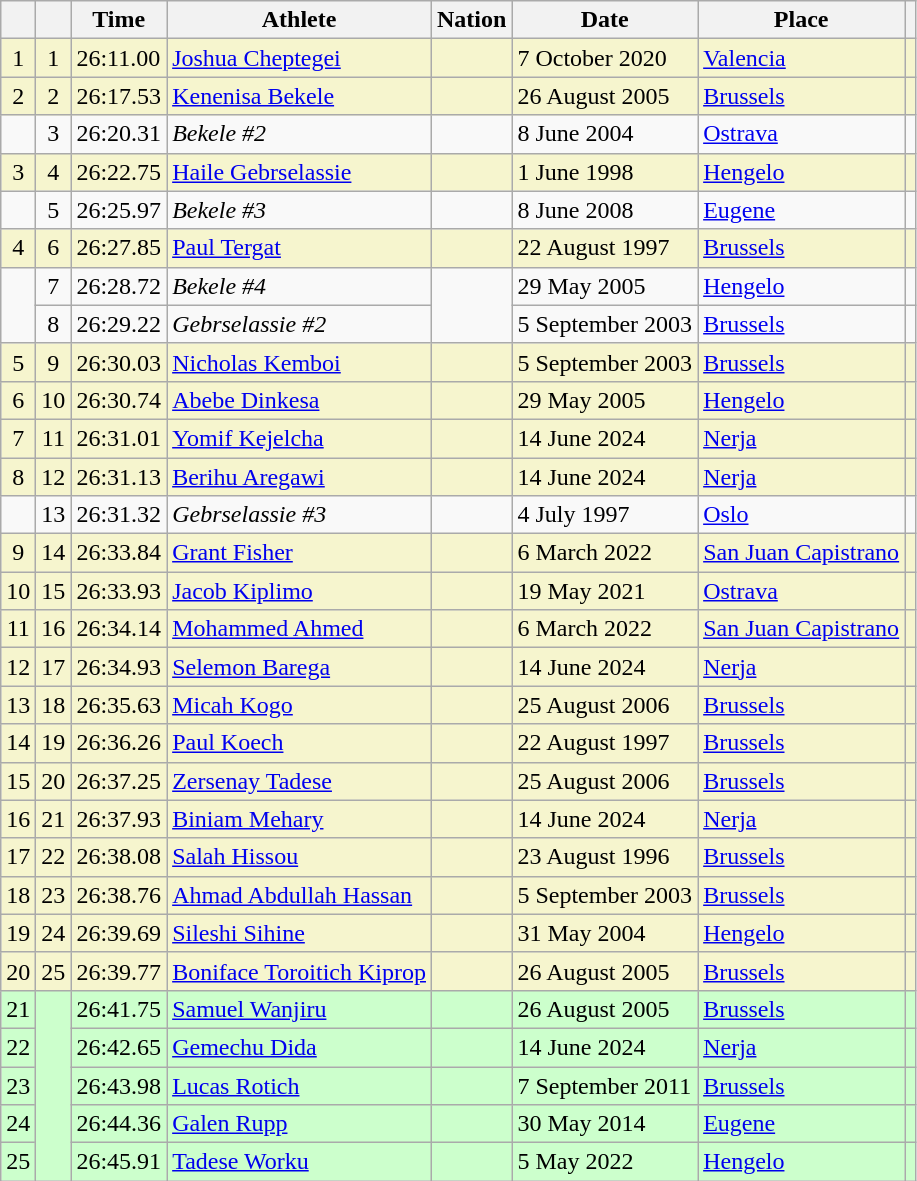<table class="wikitable sortable">
<tr>
<th></th>
<th></th>
<th>Time</th>
<th>Athlete</th>
<th>Nation</th>
<th>Date</th>
<th>Place</th>
<th class="unsortable"></th>
</tr>
<tr bgcolor="#f6F5CE">
<td align=center>1</td>
<td align=center>1</td>
<td>26:11.00</td>
<td><a href='#'>Joshua Cheptegei</a></td>
<td></td>
<td>7 October 2020</td>
<td><a href='#'>Valencia</a></td>
<td></td>
</tr>
<tr bgcolor="#f6F5CE">
<td align=center>2</td>
<td align=center>2</td>
<td>26:17.53</td>
<td><a href='#'>Kenenisa Bekele</a></td>
<td></td>
<td>26 August 2005</td>
<td><a href='#'>Brussels</a></td>
<td></td>
</tr>
<tr>
<td></td>
<td align=center>3</td>
<td>26:20.31</td>
<td><em>Bekele #2</em></td>
<td></td>
<td>8 June 2004</td>
<td><a href='#'>Ostrava</a></td>
<td></td>
</tr>
<tr bgcolor="#f6F5CE">
<td align=center>3</td>
<td align=center>4</td>
<td>26:22.75</td>
<td><a href='#'>Haile Gebrselassie</a></td>
<td></td>
<td>1 June 1998</td>
<td><a href='#'>Hengelo</a></td>
<td></td>
</tr>
<tr>
<td></td>
<td align=center>5</td>
<td>26:25.97</td>
<td><em>Bekele #3</em></td>
<td></td>
<td>8 June 2008</td>
<td><a href='#'>Eugene</a></td>
<td></td>
</tr>
<tr bgcolor="#f6F5CE">
<td align=center>4</td>
<td align=center>6</td>
<td>26:27.85</td>
<td><a href='#'>Paul Tergat</a></td>
<td></td>
<td>22 August 1997</td>
<td><a href='#'>Brussels</a></td>
<td></td>
</tr>
<tr>
<td rowspan="2"></td>
<td align=center>7</td>
<td>26:28.72</td>
<td><em>Bekele #4</em></td>
<td rowspan="2"></td>
<td>29 May 2005</td>
<td><a href='#'>Hengelo</a></td>
<td></td>
</tr>
<tr>
<td align="center">8</td>
<td>26:29.22</td>
<td><em>Gebrselassie #2</em></td>
<td>5 September 2003</td>
<td><a href='#'>Brussels</a></td>
<td></td>
</tr>
<tr bgcolor="#f6F5CE">
<td align=center>5</td>
<td align=center>9</td>
<td>26:30.03</td>
<td><a href='#'>Nicholas Kemboi</a></td>
<td></td>
<td>5 September 2003</td>
<td><a href='#'>Brussels</a></td>
<td></td>
</tr>
<tr bgcolor="#f6F5CE">
<td align=center>6</td>
<td align=center>10</td>
<td>26:30.74</td>
<td><a href='#'>Abebe Dinkesa</a></td>
<td></td>
<td>29 May 2005</td>
<td><a href='#'>Hengelo</a></td>
<td></td>
</tr>
<tr bgcolor="#f6F5CE">
<td align=center>7</td>
<td align=center>11</td>
<td>26:31.01</td>
<td><a href='#'>Yomif Kejelcha</a></td>
<td></td>
<td>14 June 2024</td>
<td><a href='#'>Nerja</a></td>
<td></td>
</tr>
<tr bgcolor="#f6F5CE">
<td align=center>8</td>
<td align=center>12</td>
<td>26:31.13</td>
<td><a href='#'>Berihu Aregawi</a></td>
<td></td>
<td>14 June 2024</td>
<td><a href='#'>Nerja</a></td>
<td></td>
</tr>
<tr>
<td align="center"></td>
<td align="center">13</td>
<td>26:31.32</td>
<td><em>Gebrselassie #3</em></td>
<td></td>
<td>4 July 1997</td>
<td><a href='#'>Oslo</a></td>
<td></td>
</tr>
<tr bgcolor="#f6F5CE">
<td align="center">9</td>
<td align="center">14</td>
<td>26:33.84</td>
<td><a href='#'>Grant Fisher</a></td>
<td></td>
<td>6 March 2022</td>
<td><a href='#'>San Juan Capistrano</a></td>
<td></td>
</tr>
<tr bgcolor="#f6F5CE">
<td align="center">10</td>
<td align="center">15</td>
<td>26:33.93</td>
<td><a href='#'>Jacob Kiplimo</a></td>
<td></td>
<td>19 May 2021</td>
<td><a href='#'>Ostrava</a></td>
<td></td>
</tr>
<tr bgcolor="#f6F5CE">
<td align="center">11</td>
<td align="center">16</td>
<td>26:34.14</td>
<td><a href='#'>Mohammed Ahmed</a></td>
<td></td>
<td>6 March 2022</td>
<td><a href='#'>San Juan Capistrano</a></td>
<td></td>
</tr>
<tr bgcolor="#f6F5CE">
<td align="center">12</td>
<td align="center">17</td>
<td>26:34.93</td>
<td><a href='#'>Selemon Barega</a></td>
<td></td>
<td>14 June 2024</td>
<td><a href='#'>Nerja</a></td>
<td></td>
</tr>
<tr bgcolor="#f6F5CE">
<td align="center">13</td>
<td align="center">18</td>
<td>26:35.63</td>
<td><a href='#'>Micah Kogo</a></td>
<td></td>
<td>25 August 2006</td>
<td><a href='#'>Brussels</a></td>
<td></td>
</tr>
<tr bgcolor="#f6F5CE">
<td align="center">14</td>
<td align="center">19</td>
<td>26:36.26</td>
<td><a href='#'>Paul Koech</a></td>
<td></td>
<td>22 August 1997</td>
<td><a href='#'>Brussels</a></td>
<td></td>
</tr>
<tr bgcolor="#f6F5CE">
<td align="center">15</td>
<td align="center">20</td>
<td>26:37.25</td>
<td><a href='#'>Zersenay Tadese</a></td>
<td></td>
<td>25 August 2006</td>
<td><a href='#'>Brussels</a></td>
<td></td>
</tr>
<tr bgcolor="#f6F5CE">
<td align="center">16</td>
<td align="center">21</td>
<td>26:37.93</td>
<td><a href='#'>Biniam Mehary</a></td>
<td></td>
<td>14 June 2024</td>
<td><a href='#'>Nerja</a></td>
<td></td>
</tr>
<tr bgcolor="#f6F5CE">
<td align="center">17</td>
<td align="center">22</td>
<td>26:38.08</td>
<td><a href='#'>Salah Hissou</a></td>
<td></td>
<td>23 August 1996</td>
<td><a href='#'>Brussels</a></td>
<td></td>
</tr>
<tr bgcolor="#f6F5CE">
<td align="center">18</td>
<td align="center">23</td>
<td>26:38.76</td>
<td><a href='#'>Ahmad Abdullah Hassan</a></td>
<td></td>
<td>5 September 2003</td>
<td><a href='#'>Brussels</a></td>
<td></td>
</tr>
<tr bgcolor="#f6F5CE">
<td align="center">19</td>
<td align="center">24</td>
<td>26:39.69</td>
<td><a href='#'>Sileshi Sihine</a></td>
<td></td>
<td>31 May 2004</td>
<td><a href='#'>Hengelo</a></td>
<td></td>
</tr>
<tr bgcolor="#f6F5CE">
<td align="center">20</td>
<td align="center">25</td>
<td>26:39.77</td>
<td><a href='#'>Boniface Toroitich Kiprop</a></td>
<td></td>
<td>26 August 2005</td>
<td><a href='#'>Brussels</a></td>
<td></td>
</tr>
<tr bgcolor="#CCFFCC">
<td align="center">21</td>
<td rowspan="5" align="center"></td>
<td>26:41.75</td>
<td><a href='#'>Samuel Wanjiru</a></td>
<td></td>
<td>26 August 2005</td>
<td><a href='#'>Brussels</a></td>
<td></td>
</tr>
<tr bgcolor="#CCFFCC">
<td align="center">22</td>
<td>26:42.65</td>
<td><a href='#'>Gemechu Dida</a></td>
<td></td>
<td>14 June 2024</td>
<td><a href='#'>Nerja</a></td>
<td></td>
</tr>
<tr bgcolor="#CCFFCC">
<td align="center">23</td>
<td>26:43.98</td>
<td><a href='#'>Lucas Rotich</a></td>
<td></td>
<td>7 September 2011</td>
<td><a href='#'>Brussels</a></td>
<td></td>
</tr>
<tr bgcolor="#CCFFCC">
<td align="center">24</td>
<td>26:44.36</td>
<td><a href='#'>Galen Rupp</a></td>
<td></td>
<td>30 May 2014</td>
<td><a href='#'>Eugene</a></td>
<td></td>
</tr>
<tr bgcolor="#CCFFCC">
<td align="center">25</td>
<td>26:45.91</td>
<td><a href='#'>Tadese Worku</a></td>
<td></td>
<td>5 May 2022</td>
<td><a href='#'>Hengelo</a></td>
<td></td>
</tr>
</table>
